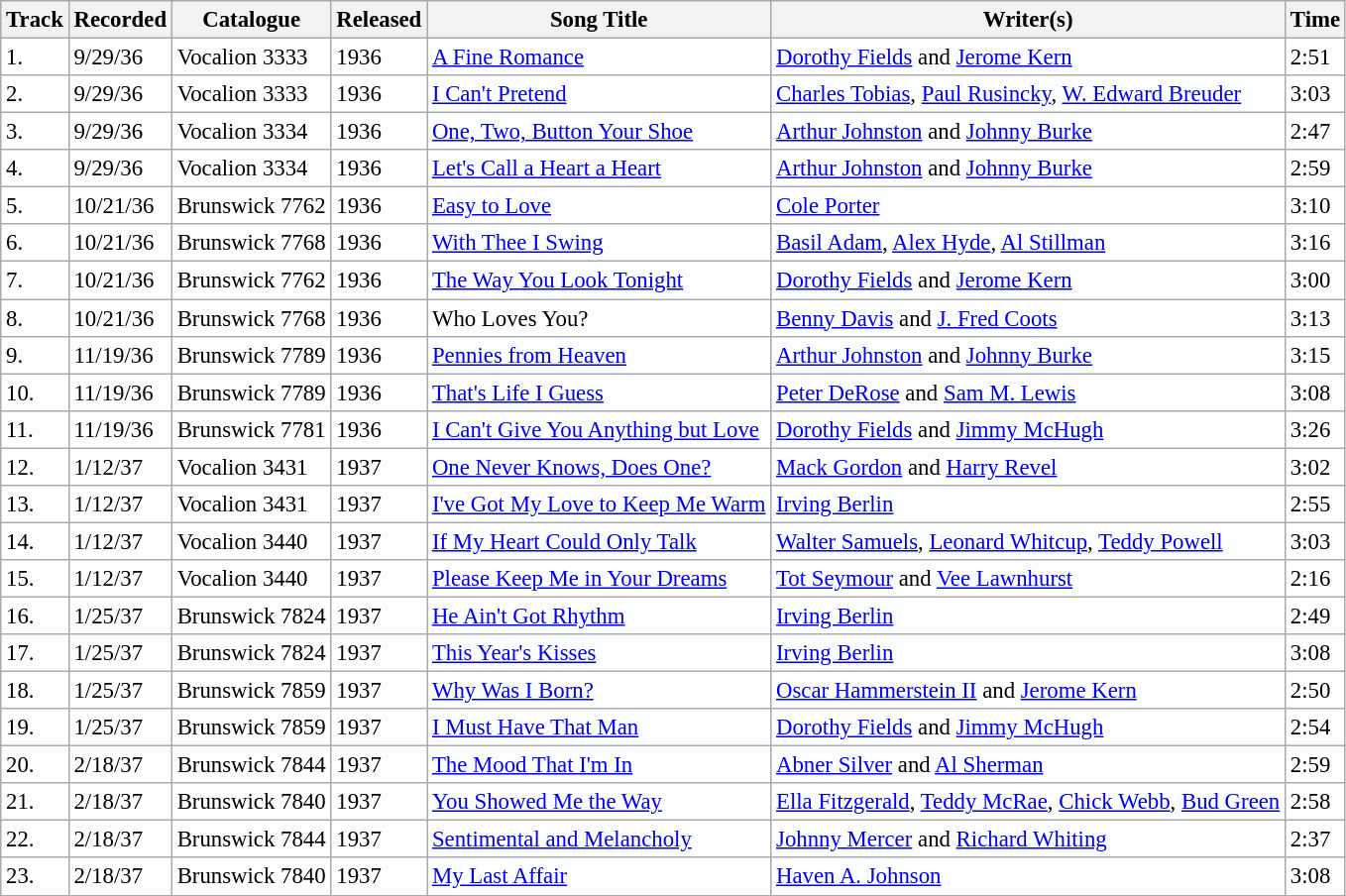<table class="wikitable" style="background:#fcfdff; font-size:95%;">
<tr>
<th>Track</th>
<th>Recorded</th>
<th>Catalogue</th>
<th>Released</th>
<th>Song Title</th>
<th>Writer(s)</th>
<th>Time</th>
</tr>
<tr>
<td>1.</td>
<td>9/29/36</td>
<td>Vocalion 3333</td>
<td>1936</td>
<td><a href='#'>A Fine Romance</a></td>
<td><a href='#'>Dorothy Fields</a> and <a href='#'>Jerome Kern</a></td>
<td>2:51</td>
</tr>
<tr>
<td>2.</td>
<td>9/29/36</td>
<td>Vocalion 3333</td>
<td>1936</td>
<td><a href='#'>I Can't Pretend</a></td>
<td><a href='#'>Charles Tobias</a>, <a href='#'>Paul Rusincky</a>, <a href='#'>W. Edward Breuder</a></td>
<td>3:03</td>
</tr>
<tr>
<td>3.</td>
<td>9/29/36</td>
<td>Vocalion 3334</td>
<td>1936</td>
<td><a href='#'>One, Two, Button Your Shoe</a></td>
<td><a href='#'>Arthur Johnston</a> and <a href='#'>Johnny Burke</a></td>
<td>2:47</td>
</tr>
<tr>
<td>4.</td>
<td>9/29/36</td>
<td>Vocalion 3334</td>
<td>1936</td>
<td><a href='#'>Let's Call a Heart a Heart</a></td>
<td><a href='#'>Arthur Johnston</a> and <a href='#'>Johnny Burke</a></td>
<td>2:59</td>
</tr>
<tr>
<td>5.</td>
<td>10/21/36</td>
<td>Brunswick 7762</td>
<td>1936</td>
<td><a href='#'>Easy to Love</a></td>
<td><a href='#'>Cole Porter</a></td>
<td>3:10</td>
</tr>
<tr>
<td>6.</td>
<td>10/21/36</td>
<td>Brunswick 7768</td>
<td>1936</td>
<td><a href='#'>With Thee I Swing</a></td>
<td><a href='#'>Basil Adam</a>, <a href='#'>Alex Hyde</a>, <a href='#'>Al Stillman</a></td>
<td>3:16</td>
</tr>
<tr>
<td>7.</td>
<td>10/21/36</td>
<td>Brunswick 7762</td>
<td>1936</td>
<td><a href='#'>The Way You Look Tonight</a></td>
<td><a href='#'>Dorothy Fields</a> and <a href='#'>Jerome Kern</a></td>
<td>3:00</td>
</tr>
<tr>
<td>8.</td>
<td>10/21/36</td>
<td>Brunswick 7768</td>
<td>1936</td>
<td>Who Loves You?</td>
<td><a href='#'>Benny Davis</a> and <a href='#'>J. Fred Coots</a></td>
<td>3:13</td>
</tr>
<tr>
<td>9.</td>
<td>11/19/36</td>
<td>Brunswick 7789</td>
<td>1936</td>
<td><a href='#'>Pennies from Heaven</a></td>
<td><a href='#'>Arthur Johnston</a> and <a href='#'>Johnny Burke</a></td>
<td>3:15</td>
</tr>
<tr>
<td>10.</td>
<td>11/19/36</td>
<td>Brunswick 7789</td>
<td>1936</td>
<td><a href='#'>That's Life I Guess</a></td>
<td><a href='#'>Peter DeRose</a> and <a href='#'>Sam M. Lewis</a></td>
<td>3:08</td>
</tr>
<tr>
<td>11.</td>
<td>11/19/36</td>
<td>Brunswick 7781</td>
<td>1936</td>
<td><a href='#'>I Can't Give You Anything but Love</a></td>
<td><a href='#'>Dorothy Fields</a> and <a href='#'>Jimmy McHugh</a></td>
<td>3:26</td>
</tr>
<tr>
<td>12.</td>
<td>1/12/37</td>
<td>Vocalion 3431</td>
<td>1937</td>
<td><a href='#'>One Never Knows, Does One?</a></td>
<td><a href='#'>Mack Gordon</a> and <a href='#'>Harry Revel</a></td>
<td>3:02</td>
</tr>
<tr>
<td>13.</td>
<td>1/12/37</td>
<td>Vocalion 3431</td>
<td>1937</td>
<td><a href='#'>I've Got My Love to Keep Me Warm</a></td>
<td><a href='#'>Irving Berlin</a></td>
<td>2:55</td>
</tr>
<tr>
<td>14.</td>
<td>1/12/37</td>
<td>Vocalion 3440</td>
<td>1937</td>
<td><a href='#'>If My Heart Could Only Talk</a></td>
<td><a href='#'>Walter Samuels</a>, <a href='#'>Leonard Whitcup</a>, <a href='#'>Teddy Powell</a></td>
<td>3:03</td>
</tr>
<tr>
<td>15.</td>
<td>1/12/37</td>
<td>Vocalion 3440</td>
<td>1937</td>
<td><a href='#'>Please Keep Me in Your Dreams</a></td>
<td><a href='#'>Tot Seymour</a> and <a href='#'>Vee Lawnhurst</a></td>
<td>2:16</td>
</tr>
<tr>
<td>16.</td>
<td>1/25/37</td>
<td>Brunswick 7824</td>
<td>1937</td>
<td><a href='#'>He Ain't Got Rhythm</a></td>
<td><a href='#'>Irving Berlin</a></td>
<td>2:49</td>
</tr>
<tr>
<td>17.</td>
<td>1/25/37</td>
<td>Brunswick 7824</td>
<td>1937</td>
<td><a href='#'>This Year's Kisses</a></td>
<td><a href='#'>Irving Berlin</a></td>
<td>3:08</td>
</tr>
<tr>
<td>18.</td>
<td>1/25/37</td>
<td>Brunswick 7859</td>
<td>1937</td>
<td><a href='#'>Why Was I Born?</a></td>
<td><a href='#'>Oscar Hammerstein II</a> and <a href='#'>Jerome Kern</a></td>
<td>2:50</td>
</tr>
<tr>
<td>19.</td>
<td>1/25/37</td>
<td>Brunswick 7859</td>
<td>1937</td>
<td><a href='#'>I Must Have That Man</a></td>
<td><a href='#'>Dorothy Fields</a> and <a href='#'>Jimmy McHugh</a></td>
<td>2:54</td>
</tr>
<tr>
<td>20.</td>
<td>2/18/37</td>
<td>Brunswick 7844</td>
<td>1937</td>
<td><a href='#'>The Mood That I'm In</a></td>
<td><a href='#'>Abner Silver</a> and <a href='#'>Al Sherman</a></td>
<td>2:59</td>
</tr>
<tr>
<td>21.</td>
<td>2/18/37</td>
<td>Brunswick 7840</td>
<td>1937</td>
<td><a href='#'>You Showed Me the Way</a></td>
<td><a href='#'>Ella Fitzgerald</a>, <a href='#'>Teddy McRae</a>, <a href='#'>Chick Webb</a>, <a href='#'>Bud Green</a></td>
<td>2:58</td>
</tr>
<tr>
<td>22.</td>
<td>2/18/37</td>
<td>Brunswick 7844</td>
<td>1937</td>
<td><a href='#'>Sentimental and Melancholy</a></td>
<td><a href='#'>Johnny Mercer</a> and <a href='#'>Richard Whiting</a></td>
<td>2:37</td>
</tr>
<tr>
<td>23.</td>
<td>2/18/37</td>
<td>Brunswick 7840</td>
<td>1937</td>
<td><a href='#'>My Last Affair</a></td>
<td><a href='#'>Haven A. Johnson</a></td>
<td>3:08</td>
</tr>
</table>
